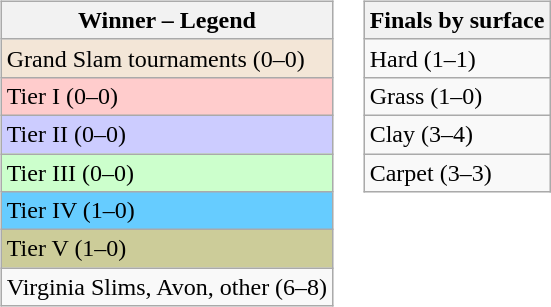<table>
<tr valign=top>
<td><br><table class="wikitable sortable mw-collapsible mw-collapsed">
<tr>
<th>Winner – Legend</th>
</tr>
<tr>
<td bgcolor=#f3e6d7>Grand Slam tournaments (0–0)</td>
</tr>
<tr>
<td bgcolor=#FFCCCC>Tier I (0–0)</td>
</tr>
<tr>
<td bgcolor=#CCCCFF>Tier II (0–0)</td>
</tr>
<tr>
<td bgcolor=#CCFFCC>Tier III (0–0)</td>
</tr>
<tr>
<td bgcolor=#66CCFF>Tier IV (1–0)</td>
</tr>
<tr>
<td bgcolor=#CCCC99>Tier V (1–0)</td>
</tr>
<tr>
<td>Virginia Slims, Avon, other (6–8)</td>
</tr>
</table>
</td>
<td><br><table class="wikitable sortable mw-collapsible mw-collapsed">
<tr>
<th>Finals by surface</th>
</tr>
<tr>
<td>Hard (1–1)</td>
</tr>
<tr>
<td>Grass (1–0)</td>
</tr>
<tr>
<td>Clay (3–4)</td>
</tr>
<tr>
<td>Carpet (3–3)</td>
</tr>
</table>
</td>
</tr>
</table>
